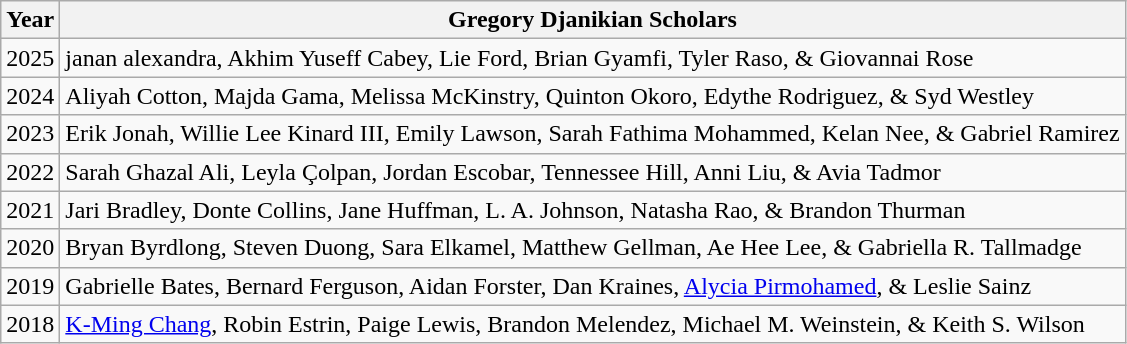<table class="wikitable">
<tr>
<th>Year</th>
<th>Gregory Djanikian Scholars</th>
</tr>
<tr>
<td>2025</td>
<td>janan alexandra, Akhim Yuseff Cabey, Lie Ford, Brian Gyamfi, Tyler Raso, & Giovannai Rose</td>
</tr>
<tr>
<td>2024</td>
<td>Aliyah Cotton, Majda Gama, Melissa McKinstry, Quinton Okoro, Edythe Rodriguez, & Syd Westley</td>
</tr>
<tr>
<td>2023</td>
<td>Erik Jonah, Willie Lee Kinard III, Emily Lawson, Sarah Fathima Mohammed, Kelan Nee, & Gabriel Ramirez</td>
</tr>
<tr>
<td>2022</td>
<td>Sarah Ghazal Ali, Leyla Çolpan, Jordan Escobar, Tennessee Hill, Anni Liu, & Avia Tadmor</td>
</tr>
<tr>
<td>2021</td>
<td>Jari Bradley, Donte Collins, Jane Huffman, L. A. Johnson, Natasha Rao, & Brandon Thurman</td>
</tr>
<tr>
<td>2020</td>
<td>Bryan Byrdlong, Steven Duong, Sara Elkamel, Matthew Gellman, Ae Hee Lee, & Gabriella R. Tallmadge</td>
</tr>
<tr>
<td>2019</td>
<td>Gabrielle Bates, Bernard Ferguson, Aidan Forster, Dan Kraines, <a href='#'>Alycia Pirmohamed</a>, & Leslie Sainz</td>
</tr>
<tr>
<td>2018</td>
<td><a href='#'>K-Ming Chang</a>, Robin Estrin, Paige Lewis, Brandon Melendez, Michael M. Weinstein, & Keith S. Wilson</td>
</tr>
</table>
